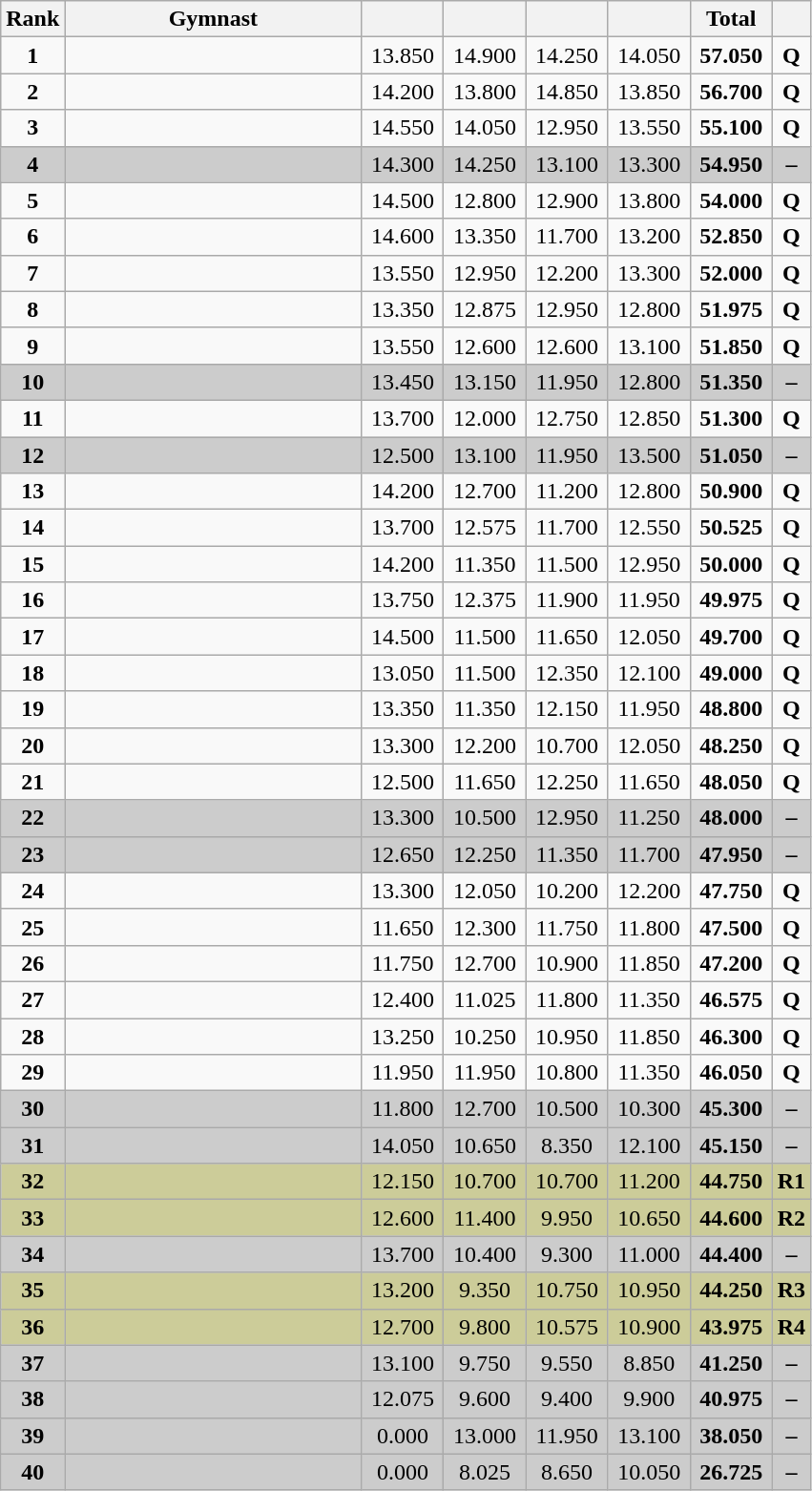<table class="wikitable sortable" style="text-align:center; font-size:100%">
<tr>
<th scope="col" style="width:15px;">Rank</th>
<th scope="col" style="width:200px;">Gymnast</th>
<th scope="col" style="width:50px;"></th>
<th scope="col" style="width:50px;"></th>
<th scope="col" style="width:50px;"></th>
<th scope="col" style="width:50px;"></th>
<th scope="col" style="width:50px;">Total</th>
<th scope="col" style="width:15px;"></th>
</tr>
<tr>
<td scope="row" style="text-align:center;"><strong>1</strong></td>
<td style="text-align:left;"></td>
<td>13.850</td>
<td>14.900</td>
<td>14.250</td>
<td>14.050</td>
<td><strong>57.050</strong></td>
<td><strong>Q</strong></td>
</tr>
<tr>
<td scope="row" style="text-align:center;"><strong>2</strong></td>
<td style="text-align:left;"></td>
<td>14.200</td>
<td>13.800</td>
<td>14.850</td>
<td>13.850</td>
<td><strong>56.700</strong></td>
<td><strong>Q</strong></td>
</tr>
<tr>
<td scope="row" style="text-align:center;"><strong>3</strong></td>
<td style="text-align:left;"></td>
<td>14.550</td>
<td>14.050</td>
<td>12.950</td>
<td>13.550</td>
<td><strong>55.100</strong></td>
<td><strong>Q</strong></td>
</tr>
<tr style="background:#cccccc;">
<td scope="row" style="text-align:center;"><strong>4</strong></td>
<td style="text-align:left;"></td>
<td>14.300</td>
<td>14.250</td>
<td>13.100</td>
<td>13.300</td>
<td><strong>54.950</strong></td>
<td><strong>–</strong></td>
</tr>
<tr>
<td scope="row" style="text-align:center;"><strong>5</strong></td>
<td style="text-align:left;"></td>
<td>14.500</td>
<td>12.800</td>
<td>12.900</td>
<td>13.800</td>
<td><strong>54.000</strong></td>
<td><strong>Q</strong></td>
</tr>
<tr>
<td scope="row" style="text-align:center;"><strong>6</strong></td>
<td style="text-align:left;"></td>
<td>14.600</td>
<td>13.350</td>
<td>11.700</td>
<td>13.200</td>
<td><strong>52.850</strong></td>
<td><strong>Q</strong></td>
</tr>
<tr>
<td scope="row" style="text-align:center;"><strong>7</strong></td>
<td style="text-align:left;"></td>
<td>13.550</td>
<td>12.950</td>
<td>12.200</td>
<td>13.300</td>
<td><strong>52.000</strong></td>
<td><strong>Q</strong></td>
</tr>
<tr>
<td scope="row" style="text-align:center;"><strong>8</strong></td>
<td style="text-align:left;"></td>
<td>13.350</td>
<td>12.875</td>
<td>12.950</td>
<td>12.800</td>
<td><strong>51.975</strong></td>
<td><strong>Q</strong></td>
</tr>
<tr>
<td scope="row" style="text-align:center;"><strong>9</strong></td>
<td style="text-align:left;"></td>
<td>13.550</td>
<td>12.600</td>
<td>12.600</td>
<td>13.100</td>
<td><strong>51.850</strong></td>
<td><strong>Q</strong></td>
</tr>
<tr style="background:#cccccc;">
<td scope="row" style="text-align:center;"><strong>10</strong></td>
<td style="text-align:left;"></td>
<td>13.450</td>
<td>13.150</td>
<td>11.950</td>
<td>12.800</td>
<td><strong>51.350</strong></td>
<td><strong>–</strong></td>
</tr>
<tr>
<td scope="row" style="text-align:center;"><strong>11</strong></td>
<td style="text-align:left;"></td>
<td>13.700</td>
<td>12.000</td>
<td>12.750</td>
<td>12.850</td>
<td><strong>51.300</strong></td>
<td><strong>Q</strong></td>
</tr>
<tr style="background:#cccccc;">
<td scope="row" style="text-align:center;"><strong>12</strong></td>
<td style="text-align:left;"></td>
<td>12.500</td>
<td>13.100</td>
<td>11.950</td>
<td>13.500</td>
<td><strong>51.050</strong></td>
<td><strong>–</strong></td>
</tr>
<tr>
<td scope="row" style="text-align:center;"><strong>13</strong></td>
<td style="text-align:left;"></td>
<td>14.200</td>
<td>12.700</td>
<td>11.200</td>
<td>12.800</td>
<td><strong>50.900</strong></td>
<td><strong>Q</strong></td>
</tr>
<tr>
<td scope="row" style="text-align:center;"><strong>14</strong></td>
<td style="text-align:left;"></td>
<td>13.700</td>
<td>12.575</td>
<td>11.700</td>
<td>12.550</td>
<td><strong>50.525</strong></td>
<td><strong>Q</strong></td>
</tr>
<tr>
<td scope="row" style="text-align:center;"><strong>15</strong></td>
<td style="text-align:left;"></td>
<td>14.200</td>
<td>11.350</td>
<td>11.500</td>
<td>12.950</td>
<td><strong>50.000</strong></td>
<td><strong>Q</strong></td>
</tr>
<tr>
<td scope="row" style="text-align:center;"><strong>16</strong></td>
<td style="text-align:left;"></td>
<td>13.750</td>
<td>12.375</td>
<td>11.900</td>
<td>11.950</td>
<td><strong>49.975</strong></td>
<td><strong>Q</strong></td>
</tr>
<tr>
<td scope="row" style="text-align:center;"><strong>17</strong></td>
<td style="text-align:left;"></td>
<td>14.500</td>
<td>11.500</td>
<td>11.650</td>
<td>12.050</td>
<td><strong>49.700</strong></td>
<td><strong>Q</strong></td>
</tr>
<tr>
<td scope="row" style="text-align:center;"><strong>18</strong></td>
<td style="text-align:left;"></td>
<td>13.050</td>
<td>11.500</td>
<td>12.350</td>
<td>12.100</td>
<td><strong>49.000</strong></td>
<td><strong>Q</strong></td>
</tr>
<tr>
<td scope="row" style="text-align:center;"><strong>19</strong></td>
<td style="text-align:left;"></td>
<td>13.350</td>
<td>11.350</td>
<td>12.150</td>
<td>11.950</td>
<td><strong>48.800</strong></td>
<td><strong>Q</strong></td>
</tr>
<tr>
<td scope="row" style="text-align:center;"><strong>20</strong></td>
<td style="text-align:left;"></td>
<td>13.300</td>
<td>12.200</td>
<td>10.700</td>
<td>12.050</td>
<td><strong>48.250</strong></td>
<td><strong>Q</strong></td>
</tr>
<tr>
<td scope="row" style="text-align:center;"><strong>21</strong></td>
<td style="text-align:left;"></td>
<td>12.500</td>
<td>11.650</td>
<td>12.250</td>
<td>11.650</td>
<td><strong>48.050</strong></td>
<td><strong>Q</strong></td>
</tr>
<tr style="background:#cccccc;">
<td scope="row" style="text-align:center;"><strong>22</strong></td>
<td style="text-align:left;"></td>
<td>13.300</td>
<td>10.500</td>
<td>12.950</td>
<td>11.250</td>
<td><strong>48.000</strong></td>
<td><strong>–</strong></td>
</tr>
<tr style="background:#cccccc;">
<td scope="row" style="text-align:center;"><strong>23</strong></td>
<td style="text-align:left;"></td>
<td>12.650</td>
<td>12.250</td>
<td>11.350</td>
<td>11.700</td>
<td><strong>47.950</strong></td>
<td><strong>–</strong></td>
</tr>
<tr>
<td scope="row" style="text-align:center;"><strong>24</strong></td>
<td style="text-align:left;"></td>
<td>13.300</td>
<td>12.050</td>
<td>10.200</td>
<td>12.200</td>
<td><strong>47.750</strong></td>
<td><strong>Q</strong></td>
</tr>
<tr>
<td scope="row" style="text-align:center;"><strong>25</strong></td>
<td style="text-align:left;"></td>
<td>11.650</td>
<td>12.300</td>
<td>11.750</td>
<td>11.800</td>
<td><strong>47.500</strong></td>
<td><strong>Q</strong></td>
</tr>
<tr>
<td scope="row" style="text-align:center;"><strong>26</strong></td>
<td style="text-align:left;"></td>
<td>11.750</td>
<td>12.700</td>
<td>10.900</td>
<td>11.850</td>
<td><strong>47.200</strong></td>
<td><strong>Q</strong></td>
</tr>
<tr>
<td scope="row" style="text-align:center;"><strong>27</strong></td>
<td style="text-align:left;"></td>
<td>12.400</td>
<td>11.025</td>
<td>11.800</td>
<td>11.350</td>
<td><strong>46.575</strong></td>
<td><strong>Q</strong></td>
</tr>
<tr>
<td scope="row" style="text-align:center;"><strong>28</strong></td>
<td style="text-align:left;"></td>
<td>13.250</td>
<td>10.250</td>
<td>10.950</td>
<td>11.850</td>
<td><strong>46.300</strong></td>
<td><strong>Q</strong></td>
</tr>
<tr>
<td scope="row" style="text-align:center;"><strong>29</strong></td>
<td style="text-align:left;"></td>
<td>11.950</td>
<td>11.950</td>
<td>10.800</td>
<td>11.350</td>
<td><strong>46.050</strong></td>
<td><strong>Q</strong></td>
</tr>
<tr style="background:#cccccc;">
<td scope="row" style="text-align:center;"><strong>30</strong></td>
<td style="text-align:left;"></td>
<td>11.800</td>
<td>12.700</td>
<td>10.500</td>
<td>10.300</td>
<td><strong>45.300</strong></td>
<td><strong>–</strong></td>
</tr>
<tr style="background:#cccccc;">
<td scope="row" style="text-align:center;"><strong>31</strong></td>
<td style="text-align:left;"></td>
<td>14.050</td>
<td>10.650</td>
<td>8.350</td>
<td>12.100</td>
<td><strong>45.150</strong></td>
<td><strong>–</strong></td>
</tr>
<tr style="background:#cccc99;">
<td scope="row" style="text-align:center;"><strong>32</strong></td>
<td style="text-align:left;"></td>
<td>12.150</td>
<td>10.700</td>
<td>10.700</td>
<td>11.200</td>
<td><strong>44.750</strong></td>
<td><strong>R1</strong></td>
</tr>
<tr style="background:#cccc99;">
<td scope="row" style="text-align:center;"><strong>33</strong></td>
<td style="text-align:left;"></td>
<td>12.600</td>
<td>11.400</td>
<td>9.950</td>
<td>10.650</td>
<td><strong>44.600</strong></td>
<td><strong>R2</strong></td>
</tr>
<tr style="background:#cccccc;">
<td scope="row" style="text-align:center;"><strong>34</strong></td>
<td style="text-align:left;"></td>
<td>13.700</td>
<td>10.400</td>
<td>9.300</td>
<td>11.000</td>
<td><strong>44.400</strong></td>
<td><strong>–</strong></td>
</tr>
<tr style="background:#cccc99;">
<td scope="row" style="text-align:center;"><strong>35</strong></td>
<td style="text-align:left;"></td>
<td>13.200</td>
<td>9.350</td>
<td>10.750</td>
<td>10.950</td>
<td><strong>44.250</strong></td>
<td><strong>R3</strong></td>
</tr>
<tr style="background:#cccc99;">
<td scope="row" style="text-align:center;"><strong>36</strong></td>
<td style="text-align:left;"></td>
<td>12.700</td>
<td>9.800</td>
<td>10.575</td>
<td>10.900</td>
<td><strong>43.975</strong></td>
<td><strong>R4</strong></td>
</tr>
<tr style="background:#cccccc;">
<td scope="row" style="text-align:center;"><strong>37</strong></td>
<td style="text-align:left;"></td>
<td>13.100</td>
<td>9.750</td>
<td>9.550</td>
<td>8.850</td>
<td><strong>41.250</strong></td>
<td><strong>–</strong></td>
</tr>
<tr style="background:#cccccc;">
<td scope="row" style="text-align:center;"><strong>38</strong></td>
<td style="text-align:left;"></td>
<td>12.075</td>
<td>9.600</td>
<td>9.400</td>
<td>9.900</td>
<td><strong>40.975</strong></td>
<td><strong>–</strong></td>
</tr>
<tr style="background:#cccccc;">
<td scope="row" style="text-align:center;"><strong>39</strong></td>
<td style="text-align:left;"></td>
<td>0.000</td>
<td>13.000</td>
<td>11.950</td>
<td>13.100</td>
<td><strong>38.050</strong></td>
<td><strong>–</strong></td>
</tr>
<tr style="background:#cccccc;">
<td scope="row" style="text-align:center;"><strong>40</strong></td>
<td style="text-align:left;"></td>
<td>0.000</td>
<td>8.025</td>
<td>8.650</td>
<td>10.050</td>
<td><strong>26.725</strong></td>
<td><strong>–</strong></td>
</tr>
</table>
